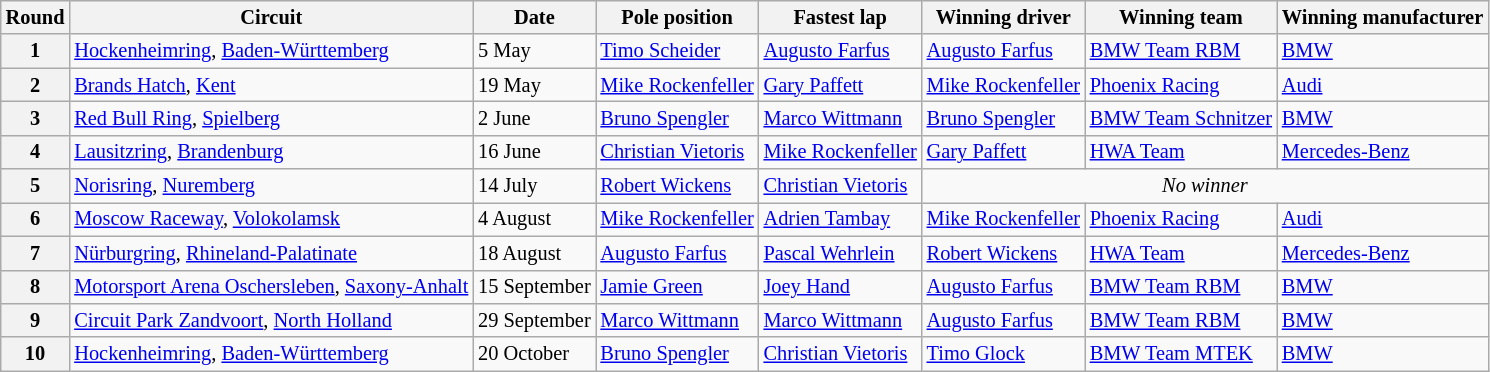<table class="wikitable" style="font-size: 85%">
<tr>
<th>Round</th>
<th>Circuit</th>
<th>Date</th>
<th>Pole position</th>
<th>Fastest lap</th>
<th>Winning driver</th>
<th>Winning team</th>
<th>Winning manufacturer</th>
</tr>
<tr>
<th>1</th>
<td> <a href='#'>Hockenheimring</a>, <a href='#'>Baden-Württemberg</a></td>
<td>5 May</td>
<td> <a href='#'>Timo Scheider</a></td>
<td> <a href='#'>Augusto Farfus</a></td>
<td> <a href='#'>Augusto Farfus</a></td>
<td><a href='#'>BMW Team RBM</a></td>
<td><a href='#'>BMW</a></td>
</tr>
<tr>
<th>2</th>
<td> <a href='#'>Brands Hatch</a>, <a href='#'>Kent</a></td>
<td>19 May</td>
<td> <a href='#'>Mike Rockenfeller</a></td>
<td> <a href='#'>Gary Paffett</a></td>
<td> <a href='#'>Mike Rockenfeller</a></td>
<td><a href='#'>Phoenix Racing</a></td>
<td><a href='#'>Audi</a></td>
</tr>
<tr>
<th>3</th>
<td> <a href='#'>Red Bull Ring</a>, <a href='#'>Spielberg</a></td>
<td>2 June</td>
<td> <a href='#'>Bruno Spengler</a></td>
<td> <a href='#'>Marco Wittmann</a></td>
<td> <a href='#'>Bruno Spengler</a></td>
<td><a href='#'>BMW Team Schnitzer</a></td>
<td><a href='#'>BMW</a></td>
</tr>
<tr>
<th>4</th>
<td> <a href='#'>Lausitzring</a>, <a href='#'>Brandenburg</a></td>
<td>16 June</td>
<td> <a href='#'>Christian Vietoris</a></td>
<td> <a href='#'>Mike Rockenfeller</a></td>
<td> <a href='#'>Gary Paffett</a></td>
<td><a href='#'>HWA Team</a></td>
<td><a href='#'>Mercedes-Benz</a></td>
</tr>
<tr>
<th>5</th>
<td> <a href='#'>Norisring</a>, <a href='#'>Nuremberg</a></td>
<td>14 July</td>
<td> <a href='#'>Robert Wickens</a></td>
<td> <a href='#'>Christian Vietoris</a></td>
<td colspan=3 align=center><em>No winner</em></td>
</tr>
<tr>
<th>6</th>
<td> <a href='#'>Moscow Raceway</a>, <a href='#'>Volokolamsk</a></td>
<td>4 August</td>
<td> <a href='#'>Mike Rockenfeller</a></td>
<td> <a href='#'>Adrien Tambay</a></td>
<td> <a href='#'>Mike Rockenfeller</a></td>
<td><a href='#'>Phoenix Racing</a></td>
<td><a href='#'>Audi</a></td>
</tr>
<tr>
<th>7</th>
<td> <a href='#'>Nürburgring</a>, <a href='#'>Rhineland-Palatinate</a></td>
<td>18 August</td>
<td> <a href='#'>Augusto Farfus</a></td>
<td> <a href='#'>Pascal Wehrlein</a></td>
<td> <a href='#'>Robert Wickens</a></td>
<td><a href='#'>HWA Team</a></td>
<td><a href='#'>Mercedes-Benz</a></td>
</tr>
<tr>
<th>8</th>
<td> <a href='#'>Motorsport Arena Oschersleben</a>, <a href='#'>Saxony-Anhalt</a></td>
<td>15 September</td>
<td> <a href='#'>Jamie Green</a></td>
<td> <a href='#'>Joey Hand</a></td>
<td> <a href='#'>Augusto Farfus</a></td>
<td><a href='#'>BMW Team RBM</a></td>
<td><a href='#'>BMW</a></td>
</tr>
<tr>
<th>9</th>
<td> <a href='#'>Circuit Park Zandvoort</a>, <a href='#'>North Holland</a></td>
<td>29 September</td>
<td> <a href='#'>Marco Wittmann</a></td>
<td> <a href='#'>Marco Wittmann</a></td>
<td> <a href='#'>Augusto Farfus</a></td>
<td><a href='#'>BMW Team RBM</a></td>
<td><a href='#'>BMW</a></td>
</tr>
<tr>
<th>10</th>
<td> <a href='#'>Hockenheimring</a>, <a href='#'>Baden-Württemberg</a></td>
<td>20 October</td>
<td> <a href='#'>Bruno Spengler</a></td>
<td> <a href='#'>Christian Vietoris</a></td>
<td> <a href='#'>Timo Glock</a></td>
<td><a href='#'>BMW Team MTEK</a></td>
<td><a href='#'>BMW</a></td>
</tr>
</table>
